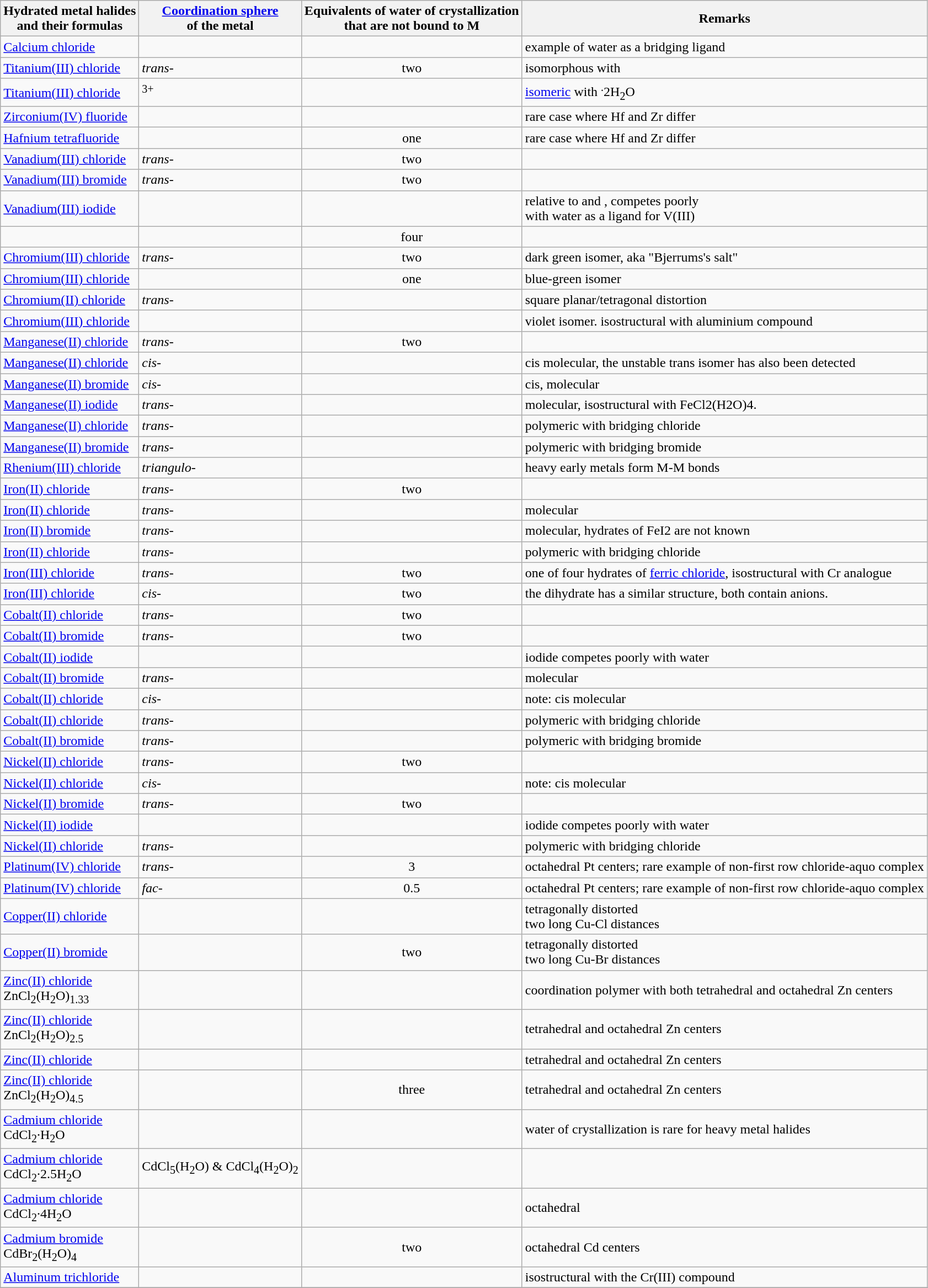<table class="wikitable">
<tr>
<th>Hydrated metal halides<br>and their formulas</th>
<th><a href='#'>Coordination sphere</a><br>of the metal</th>
<th>Equivalents of water of crystallization<br> that are not bound to M</th>
<th>Remarks</th>
</tr>
<tr>
<td><a href='#'>Calcium chloride</a><br></td>
<td></td>
<td></td>
<td>example of water as a bridging ligand</td>
</tr>
<tr>
<td><a href='#'>Titanium(III) chloride</a><br></td>
<td><em>trans</em>-</td>
<td style="text-align:center;">two</td>
<td>isomorphous with </td>
</tr>
<tr>
<td><a href='#'>Titanium(III) chloride</a><br></td>
<td><sup>3+</sup></td>
<td></td>
<td><a href='#'>isomeric</a> with <sup>.</sup>2H<sub>2</sub>O</td>
</tr>
<tr>
<td><a href='#'>Zirconium(IV) fluoride</a><br></td>
<td></td>
<td></td>
<td>rare case where Hf and Zr differ</td>
</tr>
<tr>
<td><a href='#'>Hafnium tetrafluoride</a><br></td>
<td></td>
<td style="text-align:center;">one</td>
<td>rare case where Hf and Zr differ</td>
</tr>
<tr>
<td><a href='#'>Vanadium(III) chloride</a><br></td>
<td><em>trans</em>-</td>
<td style="text-align:center;">two</td>
<td></td>
</tr>
<tr>
<td><a href='#'>Vanadium(III) bromide</a><br></td>
<td><em>trans</em>-</td>
<td style="text-align:center;">two</td>
<td></td>
</tr>
<tr>
<td><a href='#'>Vanadium(III) iodide</a><br></td>
<td></td>
<td></td>
<td>relative to  and ,  competes poorly<br> with water as a ligand for V(III)</td>
</tr>
<tr>
<td></td>
<td></td>
<td style="text-align:center;">four</td>
<td></td>
</tr>
<tr>
<td><a href='#'>Chromium(III) chloride</a><br></td>
<td><em>trans</em>-</td>
<td style="text-align:center;">two</td>
<td>dark green isomer, aka "Bjerrums's salt"</td>
</tr>
<tr>
<td><a href='#'>Chromium(III) chloride</a><br></td>
<td></td>
<td style="text-align:center;">one</td>
<td>blue-green isomer</td>
</tr>
<tr>
<td><a href='#'>Chromium(II) chloride</a><br></td>
<td><em>trans</em>-</td>
<td></td>
<td>square planar/tetragonal distortion</td>
</tr>
<tr>
<td><a href='#'>Chromium(III) chloride</a><br></td>
<td></td>
<td></td>
<td>violet isomer. isostructural with aluminium compound</td>
</tr>
<tr>
<td><a href='#'>Manganese(II) chloride</a><br></td>
<td><em>trans</em>-</td>
<td style="text-align:center;">two</td>
<td></td>
</tr>
<tr>
<td><a href='#'>Manganese(II) chloride</a><br></td>
<td><em>cis</em>-</td>
<td></td>
<td>cis molecular, the unstable trans isomer has also been detected</td>
</tr>
<tr>
<td><a href='#'>Manganese(II) bromide</a><br></td>
<td><em>cis</em>-</td>
<td></td>
<td>cis, molecular</td>
</tr>
<tr>
<td><a href='#'>Manganese(II) iodide</a><br></td>
<td><em>trans</em>-</td>
<td></td>
<td>molecular, isostructural with FeCl2(H2O)4.</td>
</tr>
<tr>
<td><a href='#'>Manganese(II) chloride</a><br></td>
<td><em>trans</em>-</td>
<td></td>
<td>polymeric with bridging chloride</td>
</tr>
<tr>
<td><a href='#'>Manganese(II) bromide</a><br></td>
<td><em>trans</em>-</td>
<td></td>
<td>polymeric with bridging bromide</td>
</tr>
<tr>
<td><a href='#'>Rhenium(III) chloride</a><br></td>
<td><em>triangulo</em>-</td>
<td></td>
<td>heavy early metals form M-M bonds</td>
</tr>
<tr>
<td><a href='#'>Iron(II) chloride</a><br></td>
<td><em>trans</em>-</td>
<td style="text-align:center;">two</td>
<td></td>
</tr>
<tr>
<td><a href='#'>Iron(II) chloride</a><br></td>
<td><em>trans</em>-</td>
<td></td>
<td>molecular</td>
</tr>
<tr>
<td><a href='#'>Iron(II) bromide</a><br></td>
<td><em>trans</em>-</td>
<td></td>
<td>molecular, hydrates of FeI2 are not known</td>
</tr>
<tr>
<td><a href='#'>Iron(II) chloride</a><br></td>
<td><em>trans</em>-</td>
<td></td>
<td>polymeric with bridging chloride</td>
</tr>
<tr>
<td><a href='#'>Iron(III) chloride</a><br></td>
<td><em>trans</em>-</td>
<td style="text-align:center;">two</td>
<td>one of four hydrates of <a href='#'>ferric chloride</a>, isostructural with Cr analogue</td>
</tr>
<tr>
<td><a href='#'>Iron(III) chloride</a><br></td>
<td><em>cis</em>-</td>
<td style="text-align:center;">two</td>
<td>the dihydrate has a similar structure, both contain  anions.</td>
</tr>
<tr>
<td><a href='#'>Cobalt(II) chloride</a><br></td>
<td><em>trans</em>-</td>
<td style="text-align:center;">two</td>
<td></td>
</tr>
<tr>
<td><a href='#'>Cobalt(II) bromide</a><br></td>
<td><em>trans</em>-</td>
<td style="text-align:center;">two</td>
<td></td>
</tr>
<tr>
<td><a href='#'>Cobalt(II) iodide</a><br></td>
<td></td>
<td></td>
<td>iodide competes poorly with water</td>
</tr>
<tr>
<td><a href='#'>Cobalt(II) bromide</a><br></td>
<td><em>trans</em>-</td>
<td></td>
<td>molecular</td>
</tr>
<tr>
<td><a href='#'>Cobalt(II) chloride</a><br></td>
<td><em>cis</em>-</td>
<td></td>
<td>note: cis molecular</td>
</tr>
<tr>
<td><a href='#'>Cobalt(II) chloride</a><br></td>
<td><em>trans</em>-</td>
<td></td>
<td>polymeric with bridging chloride</td>
</tr>
<tr>
<td><a href='#'>Cobalt(II) bromide</a><br></td>
<td><em>trans</em>-</td>
<td></td>
<td>polymeric with bridging bromide</td>
</tr>
<tr>
<td><a href='#'>Nickel(II) chloride</a><br></td>
<td><em>trans</em>-</td>
<td style="text-align:center;">two</td>
<td></td>
</tr>
<tr>
<td><a href='#'>Nickel(II) chloride</a><br></td>
<td><em>cis</em>-</td>
<td></td>
<td>note: cis molecular</td>
</tr>
<tr>
<td><a href='#'>Nickel(II) bromide</a><br></td>
<td><em>trans</em>-</td>
<td style="text-align:center;">two</td>
<td></td>
</tr>
<tr>
<td><a href='#'>Nickel(II) iodide</a><br></td>
<td></td>
<td></td>
<td>iodide competes poorly with water</td>
</tr>
<tr>
<td><a href='#'>Nickel(II) chloride</a><br></td>
<td><em>trans</em>-</td>
<td></td>
<td>polymeric with bridging chloride</td>
</tr>
<tr>
<td><a href='#'>Platinum(IV) chloride</a><br></td>
<td><em>trans</em>-</td>
<td style="text-align: center">3</td>
<td>octahedral Pt centers; rare example of non-first row chloride-aquo complex</td>
</tr>
<tr>
<td><a href='#'>Platinum(IV) chloride</a><br></td>
<td><em>fac</em>-</td>
<td style="text-align: center">0.5</td>
<td>octahedral Pt centers; rare example of non-first row chloride-aquo complex</td>
</tr>
<tr>
<td><a href='#'>Copper(II) chloride</a><br></td>
<td></td>
<td></td>
<td>tetragonally distorted<br> two long Cu-Cl distances</td>
</tr>
<tr>
<td><a href='#'>Copper(II) bromide</a><br></td>
<td></td>
<td style="text-align:center;">two</td>
<td>tetragonally distorted<br> two long Cu-Br distances</td>
</tr>
<tr>
<td><a href='#'>Zinc(II) chloride</a><br>ZnCl<sub>2</sub>(H<sub>2</sub>O)<sub>1.33</sub></td>
<td></td>
<td></td>
<td>coordination polymer with both tetrahedral and octahedral Zn centers</td>
</tr>
<tr>
<td><a href='#'>Zinc(II) chloride</a><br>ZnCl<sub>2</sub>(H<sub>2</sub>O)<sub>2.5</sub></td>
<td></td>
<td></td>
<td>tetrahedral and octahedral Zn centers</td>
</tr>
<tr>
<td><a href='#'>Zinc(II) chloride</a><br></td>
<td></td>
<td></td>
<td>tetrahedral and octahedral Zn centers</td>
</tr>
<tr>
<td><a href='#'>Zinc(II) chloride</a><br>ZnCl<sub>2</sub>(H<sub>2</sub>O)<sub>4.5</sub></td>
<td></td>
<td style="text-align:center;">three</td>
<td>tetrahedral and octahedral Zn centers</td>
</tr>
<tr>
<td><a href='#'>Cadmium chloride</a><br>CdCl<sub>2</sub>·H<sub>2</sub>O</td>
<td></td>
<td></td>
<td>water of crystallization is rare for heavy metal halides</td>
</tr>
<tr>
<td><a href='#'>Cadmium chloride</a><br>CdCl<sub>2</sub>·2.5H<sub>2</sub>O</td>
<td>CdCl<sub>5</sub>(H<sub>2</sub>O) & CdCl<sub>4</sub>(H<sub>2</sub>O)<sub>2</sub></td>
<td></td>
<td></td>
</tr>
<tr>
<td><a href='#'>Cadmium chloride</a><br>CdCl<sub>2</sub>·4H<sub>2</sub>O</td>
<td></td>
<td></td>
<td>octahedral</td>
</tr>
<tr>
<td><a href='#'>Cadmium bromide</a><br>CdBr<sub>2</sub>(H<sub>2</sub>O)<sub>4</sub></td>
<td></td>
<td style="text-align:center;">two</td>
<td>octahedral Cd centers</td>
</tr>
<tr>
<td><a href='#'>Aluminum trichloride</a><br></td>
<td></td>
<td></td>
<td>isostructural with the Cr(III) compound</td>
</tr>
<tr>
</tr>
</table>
